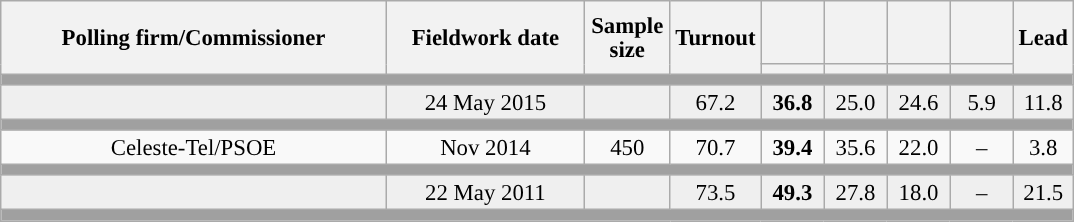<table class="wikitable collapsible collapsed" style="text-align:center; font-size:95%; line-height:16px;">
<tr style="height:42px;">
<th style="width:250px;" rowspan="2">Polling firm/Commissioner</th>
<th style="width:125px;" rowspan="2">Fieldwork date</th>
<th style="width:50px;" rowspan="2">Sample size</th>
<th style="width:45px;" rowspan="2">Turnout</th>
<th style="width:35px;"></th>
<th style="width:35px;"></th>
<th style="width:35px;"></th>
<th style="width:35px;"></th>
<th style="width:30px;" rowspan="2">Lead</th>
</tr>
<tr>
<th style="color:inherit;background:"></th>
<th style="color:inherit;background:"></th>
<th style="color:inherit;background:"></th>
<th style="color:inherit;background:"></th>
</tr>
<tr>
<td colspan="9" style="background:#A0A0A0"></td>
</tr>
<tr style="background:#EFEFEF;">
<td><strong></strong></td>
<td>24 May 2015</td>
<td></td>
<td>67.2</td>
<td><strong>36.8</strong><br></td>
<td>25.0<br></td>
<td>24.6<br></td>
<td>5.9<br></td>
<td style="background:">11.8</td>
</tr>
<tr>
<td colspan="9" style="background:#A0A0A0"></td>
</tr>
<tr>
<td>Celeste-Tel/PSOE</td>
<td>Nov 2014</td>
<td>450</td>
<td>70.7</td>
<td><strong>39.4</strong><br></td>
<td>35.6<br></td>
<td>22.0<br></td>
<td>–</td>
<td style="background:">3.8</td>
</tr>
<tr>
<td colspan="9" style="background:#A0A0A0"></td>
</tr>
<tr style="background:#EFEFEF;">
<td><strong></strong></td>
<td>22 May 2011</td>
<td></td>
<td>73.5</td>
<td><strong>49.3</strong><br></td>
<td>27.8<br></td>
<td>18.0<br></td>
<td>–</td>
<td style="background:">21.5</td>
</tr>
<tr>
<td colspan="9" style="background:#A0A0A0"></td>
</tr>
</table>
